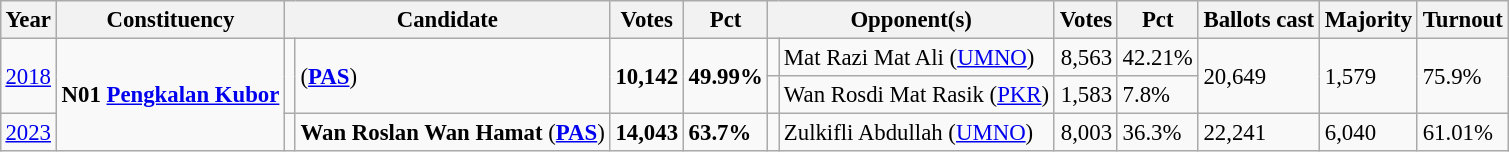<table class="wikitable" style="margin:0.5em ; font-size:95%">
<tr>
<th>Year</th>
<th>Constituency</th>
<th colspan=2>Candidate</th>
<th>Votes</th>
<th>Pct</th>
<th colspan=2>Opponent(s)</th>
<th>Votes</th>
<th>Pct</th>
<th>Ballots cast</th>
<th>Majority</th>
<th>Turnout</th>
</tr>
<tr>
<td rowspan=2><a href='#'>2018</a></td>
<td rowspan=3><strong>N01 <a href='#'>Pengkalan Kubor</a></strong></td>
<td rowspan=2 ></td>
<td rowspan=2> (<a href='#'><strong>PAS</strong></a>)</td>
<td rowspan=2 align="right"><strong>10,142</strong></td>
<td rowspan=2><strong>49.99%</strong></td>
<td></td>
<td>Mat Razi Mat Ali (<a href='#'>UMNO</a>)</td>
<td align="right">8,563</td>
<td>42.21%</td>
<td rowspan=2>20,649</td>
<td rowspan=2>1,579</td>
<td rowspan=2>75.9%</td>
</tr>
<tr>
<td></td>
<td>Wan Rosdi Mat Rasik (<a href='#'>PKR</a>)</td>
<td align="right">1,583</td>
<td>7.8%</td>
</tr>
<tr>
<td><a href='#'>2023</a></td>
<td></td>
<td><strong>Wan Roslan Wan Hamat</strong> (<a href='#'><strong>PAS</strong></a>)</td>
<td align=right><strong>14,043</strong></td>
<td><strong>63.7%</strong></td>
<td></td>
<td>Zulkifli Abdullah (<a href='#'>UMNO</a>)</td>
<td align=right>8,003</td>
<td>36.3%</td>
<td>22,241</td>
<td>6,040</td>
<td>61.01%</td>
</tr>
</table>
